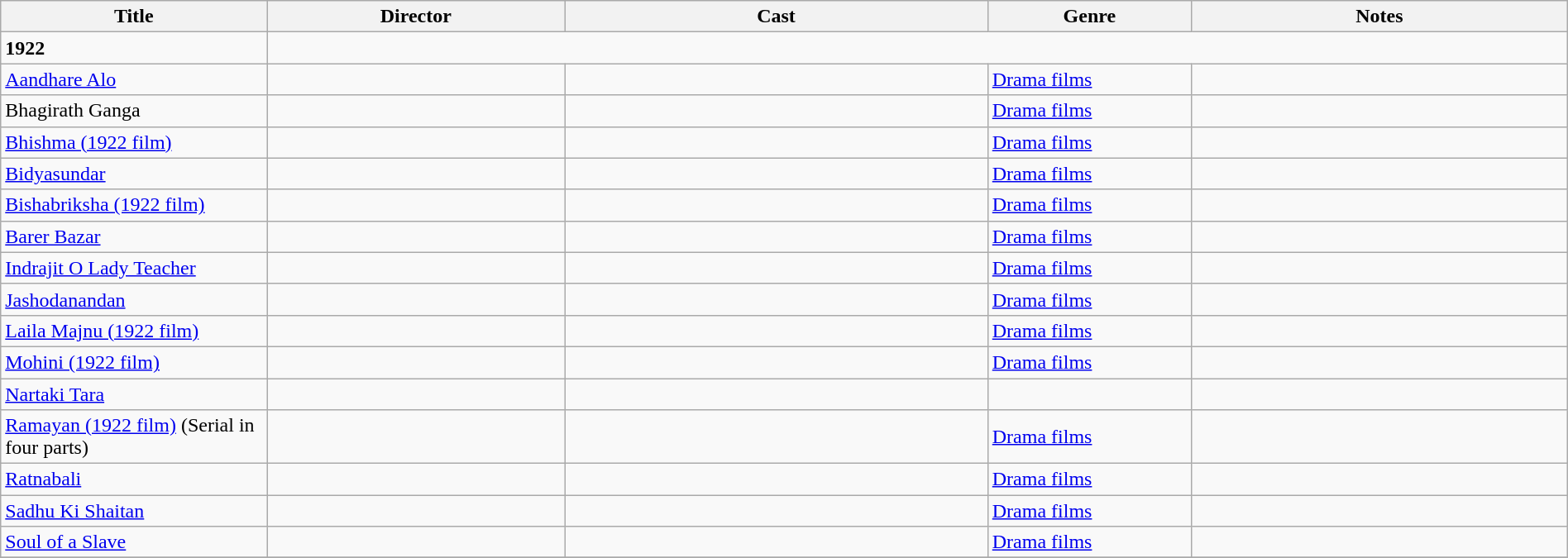<table class="wikitable" width= "100%">
<tr>
<th width=17%>Title</th>
<th width=19%>Director</th>
<th width=27%>Cast</th>
<th width=13%>Genre</th>
<th width=24%>Notes</th>
</tr>
<tr>
<td><strong>1922</strong></td>
</tr>
<tr>
<td><a href='#'>Aandhare Alo</a></td>
<td></td>
<td></td>
<td><a href='#'>Drama films</a></td>
<td></td>
</tr>
<tr>
<td>Bhagirath Ganga</td>
<td></td>
<td></td>
<td><a href='#'>Drama films</a></td>
<td></td>
</tr>
<tr>
<td><a href='#'>Bhishma (1922 film)</a></td>
<td></td>
<td></td>
<td><a href='#'>Drama films</a></td>
<td></td>
</tr>
<tr>
<td><a href='#'>Bidyasundar</a></td>
<td></td>
<td></td>
<td><a href='#'>Drama films</a></td>
<td></td>
</tr>
<tr>
<td><a href='#'>Bishabriksha (1922 film)</a></td>
<td></td>
<td></td>
<td><a href='#'>Drama films</a></td>
<td></td>
</tr>
<tr>
<td><a href='#'>Barer Bazar</a></td>
<td></td>
<td></td>
<td><a href='#'>Drama films</a></td>
<td></td>
</tr>
<tr>
<td><a href='#'>Indrajit O Lady Teacher</a></td>
<td></td>
<td></td>
<td><a href='#'>Drama films</a></td>
<td></td>
</tr>
<tr>
<td><a href='#'>Jashodanandan</a></td>
<td></td>
<td></td>
<td><a href='#'>Drama films</a></td>
<td></td>
</tr>
<tr>
<td><a href='#'>Laila Majnu (1922 film)</a></td>
<td></td>
<td></td>
<td><a href='#'>Drama films</a></td>
<td></td>
</tr>
<tr>
<td><a href='#'>Mohini (1922 film)</a></td>
<td></td>
<td></td>
<td><a href='#'>Drama films</a></td>
<td></td>
</tr>
<tr>
<td><a href='#'>Nartaki Tara</a></td>
<td></td>
<td></td>
<td></td>
<td></td>
</tr>
<tr>
<td><a href='#'>Ramayan (1922 film)</a> (Serial in four parts)</td>
<td></td>
<td></td>
<td><a href='#'>Drama films</a></td>
<td></td>
</tr>
<tr>
<td><a href='#'>Ratnabali</a></td>
<td></td>
<td></td>
<td><a href='#'>Drama films</a></td>
<td></td>
</tr>
<tr>
<td><a href='#'>Sadhu Ki Shaitan</a></td>
<td></td>
<td></td>
<td><a href='#'>Drama films</a></td>
<td></td>
</tr>
<tr>
<td><a href='#'>Soul of a Slave</a></td>
<td></td>
<td></td>
<td><a href='#'>Drama films</a></td>
<td></td>
</tr>
<tr>
</tr>
</table>
